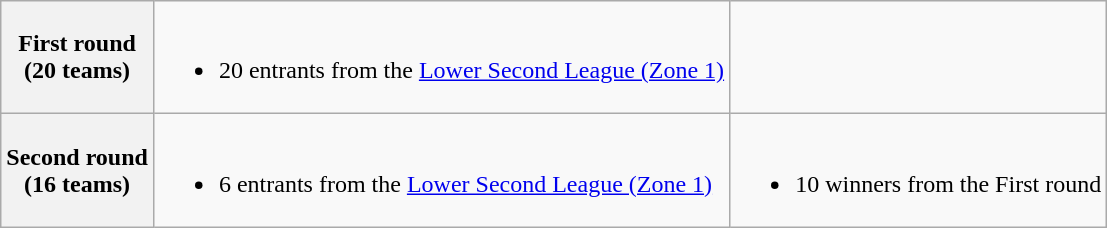<table class="wikitable">
<tr>
<th colspan=2>First round<br> (20  teams)</th>
<td><br><ul><li>20 entrants from the <a href='#'>Lower Second League (Zone 1)</a></li></ul></td>
<td></td>
</tr>
<tr>
<th colspan=2>Second round<br> (16  teams)</th>
<td><br><ul><li>6 entrants from the <a href='#'>Lower Second League (Zone 1)</a></li></ul></td>
<td><br><ul><li>10 winners from the First round</li></ul></td>
</tr>
</table>
